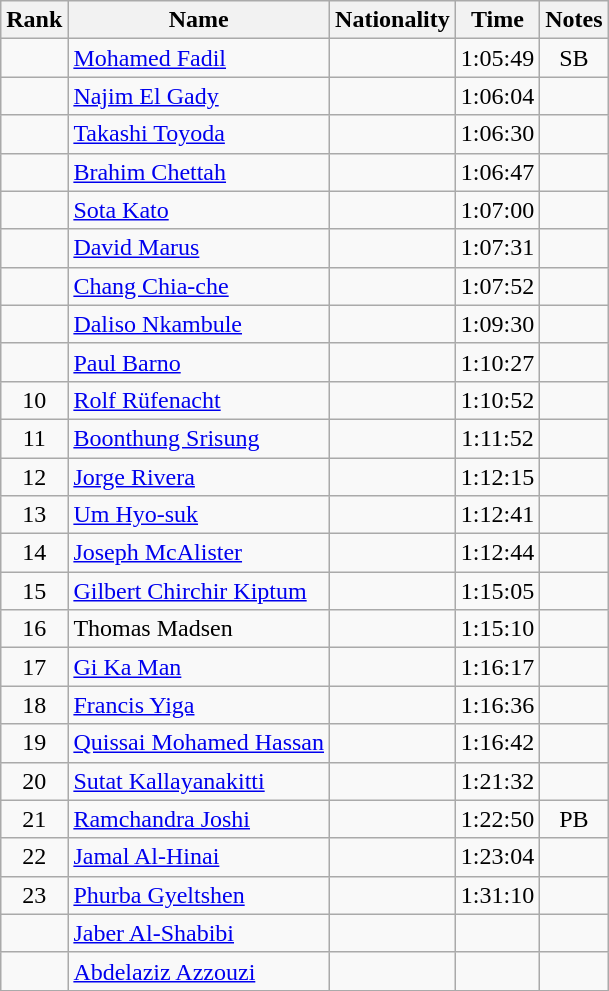<table class="wikitable sortable" style="text-align:center">
<tr>
<th>Rank</th>
<th>Name</th>
<th>Nationality</th>
<th>Time</th>
<th>Notes</th>
</tr>
<tr>
<td></td>
<td align=left><a href='#'>Mohamed Fadil</a></td>
<td align=left></td>
<td>1:05:49</td>
<td>SB</td>
</tr>
<tr>
<td></td>
<td align=left><a href='#'>Najim El Gady</a></td>
<td align=left></td>
<td>1:06:04</td>
<td></td>
</tr>
<tr>
<td></td>
<td align=left><a href='#'>Takashi Toyoda</a></td>
<td align=left></td>
<td>1:06:30</td>
<td></td>
</tr>
<tr>
<td></td>
<td align=left><a href='#'>Brahim Chettah</a></td>
<td align=left></td>
<td>1:06:47</td>
<td></td>
</tr>
<tr>
<td></td>
<td align=left><a href='#'>Sota Kato</a></td>
<td align=left></td>
<td>1:07:00</td>
<td></td>
</tr>
<tr>
<td></td>
<td align=left><a href='#'>David Marus</a></td>
<td align=left></td>
<td>1:07:31</td>
<td></td>
</tr>
<tr>
<td></td>
<td align=left><a href='#'>Chang Chia-che</a></td>
<td align=left></td>
<td>1:07:52</td>
<td></td>
</tr>
<tr>
<td></td>
<td align=left><a href='#'>Daliso Nkambule</a></td>
<td align=left></td>
<td>1:09:30</td>
<td></td>
</tr>
<tr>
<td></td>
<td align=left><a href='#'>Paul Barno</a></td>
<td align=left></td>
<td>1:10:27</td>
<td></td>
</tr>
<tr>
<td>10</td>
<td align=left><a href='#'>Rolf Rüfenacht</a></td>
<td align=left></td>
<td>1:10:52</td>
<td></td>
</tr>
<tr>
<td>11</td>
<td align=left><a href='#'>Boonthung Srisung</a></td>
<td align=left></td>
<td>1:11:52</td>
<td></td>
</tr>
<tr>
<td>12</td>
<td align=left><a href='#'>Jorge Rivera</a></td>
<td align=left></td>
<td>1:12:15</td>
<td></td>
</tr>
<tr>
<td>13</td>
<td align=left><a href='#'>Um Hyo-suk</a></td>
<td align=left></td>
<td>1:12:41</td>
<td></td>
</tr>
<tr>
<td>14</td>
<td align=left><a href='#'>Joseph McAlister</a></td>
<td align=left></td>
<td>1:12:44</td>
<td></td>
</tr>
<tr>
<td>15</td>
<td align=left><a href='#'>Gilbert Chirchir Kiptum</a></td>
<td align=left></td>
<td>1:15:05</td>
<td></td>
</tr>
<tr>
<td>16</td>
<td align=left>Thomas Madsen</td>
<td align="left"></td>
<td>1:15:10</td>
<td></td>
</tr>
<tr>
<td>17</td>
<td align=left><a href='#'>Gi Ka Man</a></td>
<td align=left></td>
<td>1:16:17</td>
<td></td>
</tr>
<tr>
<td>18</td>
<td align=left><a href='#'>Francis Yiga</a></td>
<td align=left></td>
<td>1:16:36</td>
<td></td>
</tr>
<tr>
<td>19</td>
<td align=left><a href='#'>Quissai Mohamed Hassan</a></td>
<td align=left></td>
<td>1:16:42</td>
<td></td>
</tr>
<tr>
<td>20</td>
<td align=left><a href='#'>Sutat Kallayanakitti</a></td>
<td align=left></td>
<td>1:21:32</td>
<td></td>
</tr>
<tr>
<td>21</td>
<td align=left><a href='#'>Ramchandra Joshi</a></td>
<td align=left></td>
<td>1:22:50</td>
<td>PB</td>
</tr>
<tr>
<td>22</td>
<td align=left><a href='#'>Jamal Al-Hinai</a></td>
<td align=left></td>
<td>1:23:04</td>
<td></td>
</tr>
<tr>
<td>23</td>
<td align=left><a href='#'>Phurba Gyeltshen</a></td>
<td align=left></td>
<td>1:31:10</td>
<td></td>
</tr>
<tr>
<td></td>
<td align=left><a href='#'>Jaber Al-Shabibi</a></td>
<td align=left></td>
<td></td>
<td></td>
</tr>
<tr>
<td></td>
<td align=left><a href='#'>Abdelaziz Azzouzi</a></td>
<td align=left></td>
<td></td>
<td></td>
</tr>
</table>
